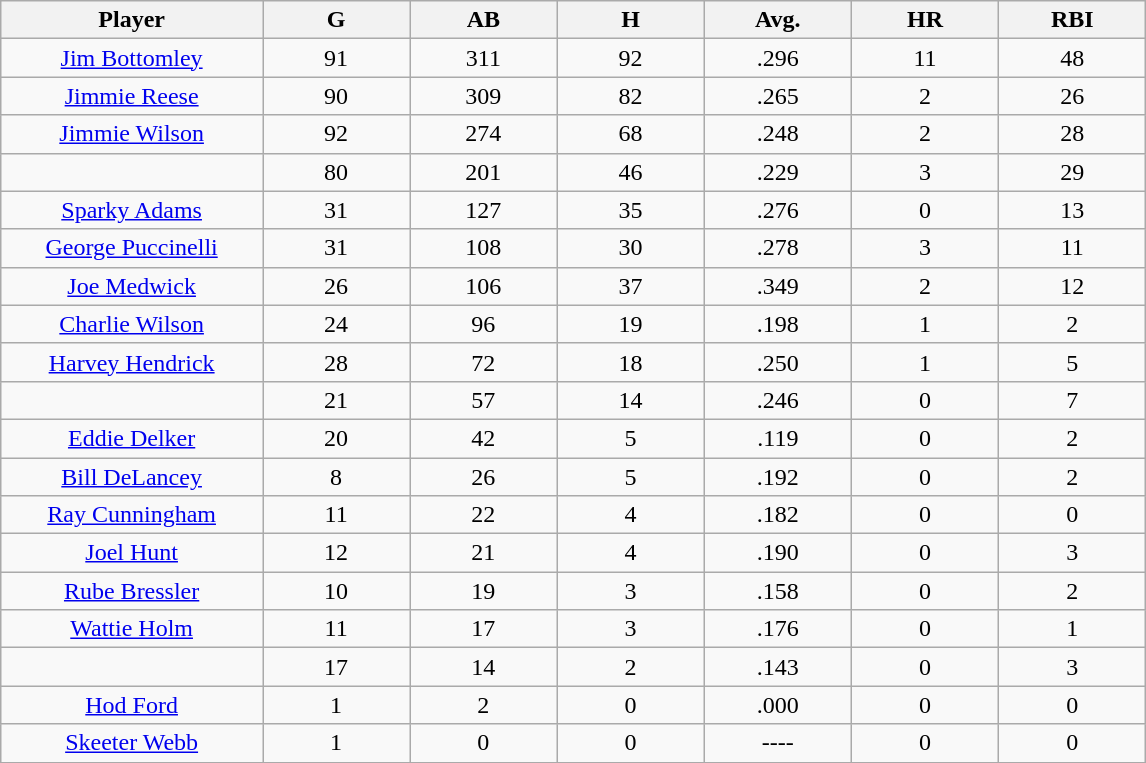<table class="wikitable sortable">
<tr>
<th bgcolor="#DDDDFF" width="16%">Player</th>
<th bgcolor="#DDDDFF" width="9%">G</th>
<th bgcolor="#DDDDFF" width="9%">AB</th>
<th bgcolor="#DDDDFF" width="9%">H</th>
<th bgcolor="#DDDDFF" width="9%">Avg.</th>
<th bgcolor="#DDDDFF" width="9%">HR</th>
<th bgcolor="#DDDDFF" width="9%">RBI</th>
</tr>
<tr align="center">
<td><a href='#'>Jim Bottomley</a></td>
<td>91</td>
<td>311</td>
<td>92</td>
<td>.296</td>
<td>11</td>
<td>48</td>
</tr>
<tr align=center>
<td><a href='#'>Jimmie Reese</a></td>
<td>90</td>
<td>309</td>
<td>82</td>
<td>.265</td>
<td>2</td>
<td>26</td>
</tr>
<tr align=center>
<td><a href='#'>Jimmie Wilson</a></td>
<td>92</td>
<td>274</td>
<td>68</td>
<td>.248</td>
<td>2</td>
<td>28</td>
</tr>
<tr align=center>
<td></td>
<td>80</td>
<td>201</td>
<td>46</td>
<td>.229</td>
<td>3</td>
<td>29</td>
</tr>
<tr align="center">
<td><a href='#'>Sparky Adams</a></td>
<td>31</td>
<td>127</td>
<td>35</td>
<td>.276</td>
<td>0</td>
<td>13</td>
</tr>
<tr align=center>
<td><a href='#'>George Puccinelli</a></td>
<td>31</td>
<td>108</td>
<td>30</td>
<td>.278</td>
<td>3</td>
<td>11</td>
</tr>
<tr align=center>
<td><a href='#'>Joe Medwick</a></td>
<td>26</td>
<td>106</td>
<td>37</td>
<td>.349</td>
<td>2</td>
<td>12</td>
</tr>
<tr align=center>
<td><a href='#'>Charlie Wilson</a></td>
<td>24</td>
<td>96</td>
<td>19</td>
<td>.198</td>
<td>1</td>
<td>2</td>
</tr>
<tr align=center>
<td><a href='#'>Harvey Hendrick</a></td>
<td>28</td>
<td>72</td>
<td>18</td>
<td>.250</td>
<td>1</td>
<td>5</td>
</tr>
<tr align=center>
<td></td>
<td>21</td>
<td>57</td>
<td>14</td>
<td>.246</td>
<td>0</td>
<td>7</td>
</tr>
<tr align="center">
<td><a href='#'>Eddie Delker</a></td>
<td>20</td>
<td>42</td>
<td>5</td>
<td>.119</td>
<td>0</td>
<td>2</td>
</tr>
<tr align=center>
<td><a href='#'>Bill DeLancey</a></td>
<td>8</td>
<td>26</td>
<td>5</td>
<td>.192</td>
<td>0</td>
<td>2</td>
</tr>
<tr align=center>
<td><a href='#'>Ray Cunningham</a></td>
<td>11</td>
<td>22</td>
<td>4</td>
<td>.182</td>
<td>0</td>
<td>0</td>
</tr>
<tr align=center>
<td><a href='#'>Joel Hunt</a></td>
<td>12</td>
<td>21</td>
<td>4</td>
<td>.190</td>
<td>0</td>
<td>3</td>
</tr>
<tr align=center>
<td><a href='#'>Rube Bressler</a></td>
<td>10</td>
<td>19</td>
<td>3</td>
<td>.158</td>
<td>0</td>
<td>2</td>
</tr>
<tr align=center>
<td><a href='#'>Wattie Holm</a></td>
<td>11</td>
<td>17</td>
<td>3</td>
<td>.176</td>
<td>0</td>
<td>1</td>
</tr>
<tr align=center>
<td></td>
<td>17</td>
<td>14</td>
<td>2</td>
<td>.143</td>
<td>0</td>
<td>3</td>
</tr>
<tr align="center">
<td><a href='#'>Hod Ford</a></td>
<td>1</td>
<td>2</td>
<td>0</td>
<td>.000</td>
<td>0</td>
<td>0</td>
</tr>
<tr align=center>
<td><a href='#'>Skeeter Webb</a></td>
<td>1</td>
<td>0</td>
<td>0</td>
<td>----</td>
<td>0</td>
<td>0</td>
</tr>
</table>
